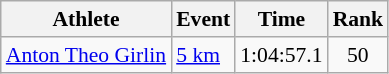<table class="wikitable" style="font-size:90%; text-align:center">
<tr>
<th>Athlete</th>
<th>Event</th>
<th>Time</th>
<th>Rank</th>
</tr>
<tr>
<td align=left><a href='#'>Anton Theo Girlin</a></td>
<td align=left><a href='#'>5 km</a></td>
<td>1:04:57.1</td>
<td>50</td>
</tr>
</table>
